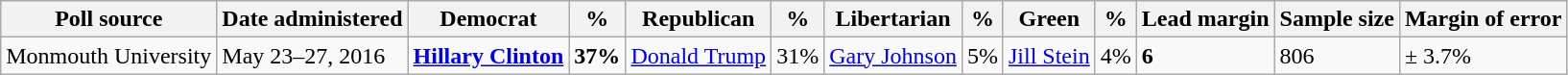<table class="wikitable">
<tr valign=bottom>
<th>Poll source</th>
<th>Date administered</th>
<th>Democrat</th>
<th>%</th>
<th>Republican</th>
<th>%</th>
<th>Libertarian</th>
<th>%</th>
<th>Green</th>
<th>%</th>
<th>Lead margin</th>
<th>Sample size</th>
<th>Margin of error</th>
</tr>
<tr>
<td>Monmouth University</td>
<td>May 23–27, 2016</td>
<td><strong><a href='#'>Hillary Clinton</a></strong></td>
<td><strong>37%</strong></td>
<td><a href='#'>Donald Trump</a></td>
<td>31%</td>
<td><a href='#'>Gary Johnson</a></td>
<td>5%</td>
<td><a href='#'>Jill Stein</a></td>
<td>4%</td>
<td><strong>6</strong></td>
<td>806</td>
<td>± 3.7%</td>
</tr>
</table>
